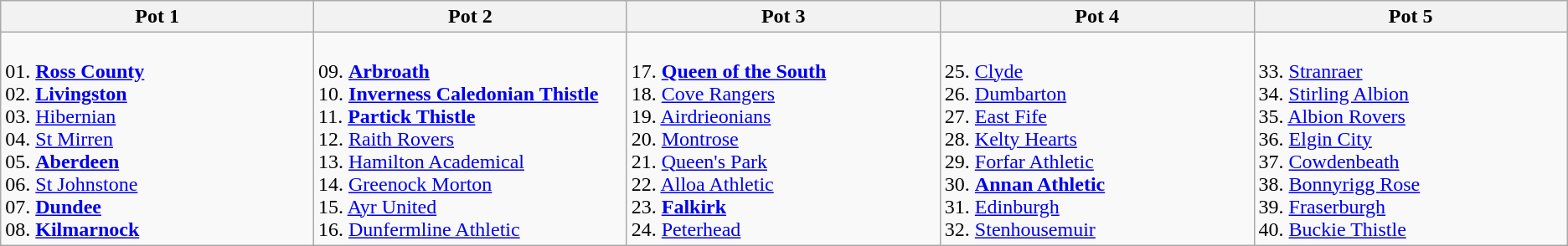<table class="wikitable">
<tr>
<th style="width:250px;">Pot 1</th>
<th style="width:250px;">Pot 2</th>
<th style="width:250px;">Pot 3</th>
<th style="width:250px;">Pot 4</th>
<th style="width:250px;">Pot 5</th>
</tr>
<tr>
<td valign=top><br>01. <strong><a href='#'>Ross County</a></strong><br>
02. <strong><a href='#'>Livingston</a></strong><br>
03. <a href='#'>Hibernian</a><br>
04. <a href='#'>St Mirren</a><br>
05. <strong><a href='#'>Aberdeen</a></strong><br>
06. <a href='#'>St Johnstone</a><br>
07. <strong><a href='#'>Dundee</a></strong><br>
08. <strong><a href='#'>Kilmarnock</a></strong></td>
<td valign=top><br>09. <strong><a href='#'>Arbroath</a></strong><br>
10. <strong><a href='#'>Inverness Caledonian Thistle</a></strong><br>
11. <strong><a href='#'>Partick Thistle</a></strong><br>
12. <a href='#'>Raith Rovers</a><br>
13. <a href='#'>Hamilton Academical</a><br>
14. <a href='#'>Greenock Morton</a><br>
15. <a href='#'>Ayr United</a><br>
16. <a href='#'>Dunfermline Athletic</a></td>
<td valign=top><br>17. <strong><a href='#'>Queen of the South</a></strong><br>
18. <a href='#'>Cove Rangers</a><br>
19. <a href='#'>Airdrieonians</a><br>
20. <a href='#'>Montrose</a><br>
21. <a href='#'>Queen's Park</a><br>
22. <a href='#'>Alloa Athletic</a><br>
23. <strong><a href='#'>Falkirk</a></strong><br>
24. <a href='#'>Peterhead</a></td>
<td valign=top><br>25. <a href='#'>Clyde</a><br>
26. <a href='#'>Dumbarton</a><br>
27. <a href='#'>East Fife</a><br>
28. <a href='#'>Kelty Hearts</a><br>
29. <a href='#'>Forfar Athletic</a><br>
30. <strong><a href='#'>Annan Athletic</a></strong><br>
31. <a href='#'>Edinburgh</a><br>
32. <a href='#'>Stenhousemuir</a></td>
<td valign=top><br>33. <a href='#'>Stranraer</a><br>
34. <a href='#'>Stirling Albion</a><br>
35. <a href='#'>Albion Rovers</a><br>
36. <a href='#'>Elgin City</a><br>
37. <a href='#'>Cowdenbeath</a><br>
38. <a href='#'>Bonnyrigg Rose</a><br>
39. <a href='#'>Fraserburgh</a><br>
40. <a href='#'>Buckie Thistle</a></td>
</tr>
</table>
